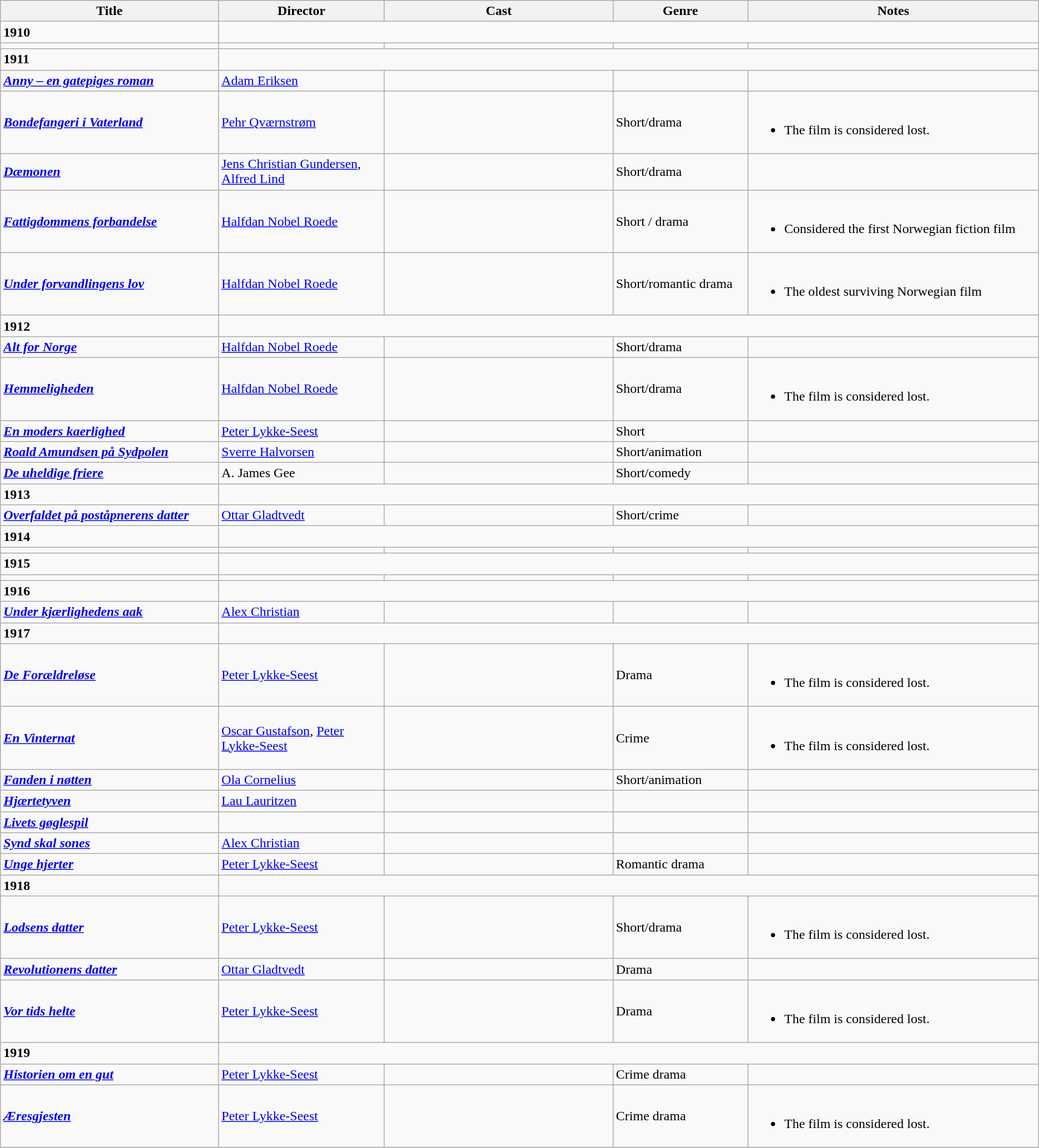<table class="wikitable">
<tr>
<th width=21%>Title</th>
<th width=16%>Director</th>
<th width=22%>Cast</th>
<th width=13%>Genre</th>
<th width=28%>Notes</th>
</tr>
<tr>
<td><strong>1910</strong></td>
</tr>
<tr>
<td></td>
<td></td>
<td></td>
<td></td>
<td></td>
</tr>
<tr>
<td><strong>1911</strong></td>
</tr>
<tr>
<td><strong><em><a href='#'>Anny – en gatepiges roman</a></em></strong></td>
<td><a href='#'>Adam Eriksen</a></td>
<td></td>
<td></td>
<td></td>
</tr>
<tr>
<td><strong><em><a href='#'>Bondefangeri i Vaterland</a></em></strong></td>
<td><a href='#'>Pehr Qværnstrøm</a></td>
<td></td>
<td>Short/drama</td>
<td><br><ul><li>The film is considered lost.</li></ul></td>
</tr>
<tr>
<td><strong><em><a href='#'>Dæmonen</a></em></strong></td>
<td><a href='#'>Jens Christian Gundersen</a>, <a href='#'>Alfred Lind</a></td>
<td></td>
<td>Short/drama</td>
<td></td>
</tr>
<tr>
<td><strong><em><a href='#'>Fattigdommens forbandelse</a></em></strong></td>
<td><a href='#'>Halfdan Nobel Roede</a></td>
<td></td>
<td>Short / drama</td>
<td><br><ul><li>Considered the first Norwegian fiction film</li></ul></td>
</tr>
<tr>
<td><strong><em><a href='#'>Under forvandlingens lov</a></em></strong></td>
<td><a href='#'>Halfdan Nobel Roede</a></td>
<td></td>
<td>Short/romantic drama</td>
<td><br><ul><li>The oldest surviving Norwegian film</li></ul></td>
</tr>
<tr>
<td><strong>1912</strong></td>
</tr>
<tr>
<td><strong><em><a href='#'>Alt for Norge</a></em></strong></td>
<td><a href='#'>Halfdan Nobel Roede</a></td>
<td></td>
<td>Short/drama</td>
<td></td>
</tr>
<tr>
<td><strong><em><a href='#'>Hemmeligheden</a></em></strong></td>
<td><a href='#'>Halfdan Nobel Roede</a></td>
<td></td>
<td>Short/drama</td>
<td><br><ul><li>The film is considered lost.</li></ul></td>
</tr>
<tr>
<td><strong><em><a href='#'>En moders kaerlighed</a></em></strong></td>
<td><a href='#'>Peter Lykke-Seest</a></td>
<td></td>
<td>Short</td>
<td></td>
</tr>
<tr>
<td><strong><em><a href='#'>Roald Amundsen på Sydpolen</a></em></strong></td>
<td><a href='#'>Sverre Halvorsen</a></td>
<td></td>
<td>Short/animation</td>
<td></td>
</tr>
<tr>
<td><strong><em><a href='#'>De uheldige friere</a></em></strong></td>
<td>A. James Gee</td>
<td></td>
<td>Short/comedy</td>
<td></td>
</tr>
<tr>
<td><strong>1913</strong></td>
</tr>
<tr>
<td><strong><em><a href='#'>Overfaldet på poståpnerens datter</a></em></strong></td>
<td><a href='#'>Ottar Gladtvedt</a></td>
<td></td>
<td>Short/crime</td>
<td></td>
</tr>
<tr>
<td><strong>1914</strong></td>
</tr>
<tr>
<td></td>
<td></td>
<td></td>
<td></td>
<td></td>
</tr>
<tr>
<td><strong>1915</strong></td>
</tr>
<tr>
<td></td>
<td></td>
<td></td>
<td></td>
<td></td>
</tr>
<tr>
<td><strong>1916</strong></td>
</tr>
<tr>
<td><strong><em><a href='#'>Under kjærlighedens aak</a></em></strong></td>
<td><a href='#'>Alex Christian</a></td>
<td></td>
<td></td>
<td></td>
</tr>
<tr>
<td><strong>1917</strong></td>
</tr>
<tr>
<td><strong><em><a href='#'>De Forældreløse</a></em></strong></td>
<td><a href='#'>Peter Lykke-Seest</a></td>
<td></td>
<td>Drama</td>
<td><br><ul><li>The film is considered lost.</li></ul></td>
</tr>
<tr>
<td><strong><em><a href='#'>En Vinternat</a></em></strong></td>
<td><a href='#'>Oscar Gustafson</a>, <a href='#'>Peter Lykke-Seest</a></td>
<td></td>
<td>Crime</td>
<td><br><ul><li>The film is considered lost.</li></ul></td>
</tr>
<tr>
<td><strong><em><a href='#'>Fanden i nøtten</a></em></strong></td>
<td><a href='#'>Ola Cornelius</a></td>
<td></td>
<td>Short/animation</td>
<td></td>
</tr>
<tr>
<td><strong><em><a href='#'>Hjærtetyven</a></em></strong></td>
<td><a href='#'>Lau Lauritzen</a></td>
<td></td>
<td></td>
<td></td>
</tr>
<tr>
<td><strong><em><a href='#'>Livets gøglespil</a></em></strong></td>
<td></td>
<td></td>
<td></td>
<td></td>
</tr>
<tr>
<td><strong><em><a href='#'>Synd skal sones</a></em></strong></td>
<td><a href='#'>Alex Christian</a></td>
<td></td>
<td></td>
<td></td>
</tr>
<tr>
<td><strong><em><a href='#'>Unge hjerter</a></em></strong></td>
<td><a href='#'>Peter Lykke-Seest</a></td>
<td></td>
<td>Romantic drama</td>
<td></td>
</tr>
<tr>
<td><strong>1918</strong></td>
</tr>
<tr>
<td><strong><em><a href='#'>Lodsens datter</a></em></strong></td>
<td><a href='#'>Peter Lykke-Seest</a></td>
<td></td>
<td>Short/drama</td>
<td><br><ul><li>The film is considered lost.</li></ul></td>
</tr>
<tr>
<td><strong><em><a href='#'>Revolutionens datter</a></em></strong></td>
<td><a href='#'>Ottar Gladtvedt</a></td>
<td></td>
<td>Drama</td>
<td></td>
</tr>
<tr>
<td><strong><em><a href='#'>Vor tids helte</a></em></strong></td>
<td><a href='#'>Peter Lykke-Seest</a></td>
<td></td>
<td>Drama</td>
<td><br><ul><li>The film is considered lost.</li></ul></td>
</tr>
<tr>
<td><strong>1919</strong></td>
</tr>
<tr>
<td><strong><em><a href='#'>Historien om en gut</a></em></strong></td>
<td><a href='#'>Peter Lykke-Seest</a></td>
<td></td>
<td>Crime drama</td>
<td></td>
</tr>
<tr>
<td><strong><em><a href='#'>Æresgjesten</a></em></strong></td>
<td><a href='#'>Peter Lykke-Seest</a></td>
<td></td>
<td>Crime drama</td>
<td><br><ul><li>The film is considered lost.</li></ul></td>
</tr>
<tr>
</tr>
</table>
